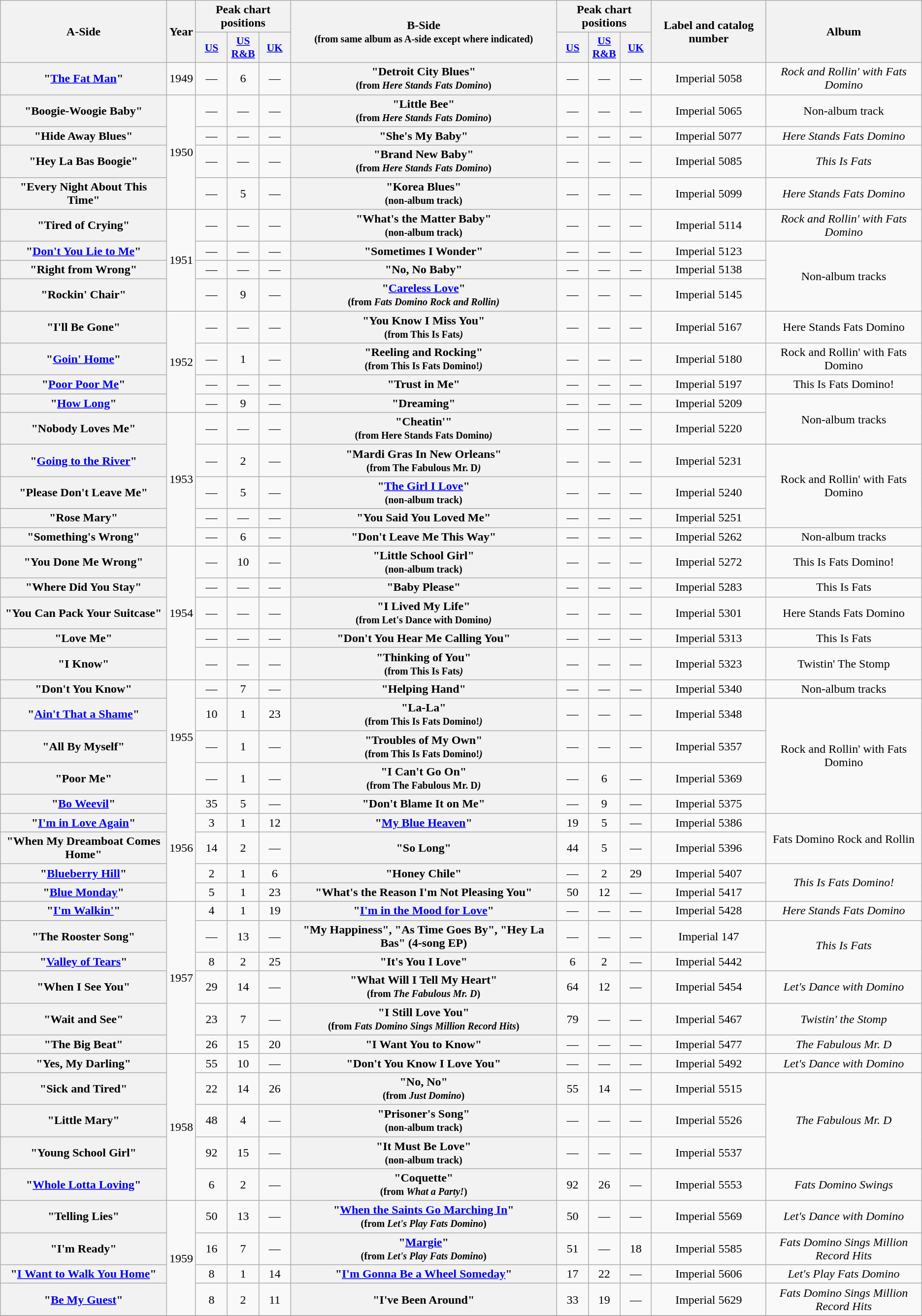<table class="wikitable plainrowheaders" style="text-align:center;">
<tr>
<th rowspan="2">A-Side</th>
<th rowspan="2">Year</th>
<th colspan="3">Peak chart positions</th>
<th rowspan="2">B-Side<br><small>(from same album as A-side except where indicated)</small></th>
<th colspan="3">Peak chart positions</th>
<th rowspan="2">Label and catalog number</th>
<th rowspan="2">Album</th>
</tr>
<tr>
<th scope="col" style="width:2.5em;font-size:90%;"><a href='#'>US</a><br></th>
<th scope="col" style="width:2.5em;font-size:90%;"><a href='#'>US<br>R&B</a><br></th>
<th scope="col" style="width:2.5em;font-size:90%;"><a href='#'>UK</a><br></th>
<th scope="col" style="width:2.5em;font-size:90%;"><a href='#'>US</a><br></th>
<th scope="col" style="width:2.5em;font-size:90%;"><a href='#'>US<br>R&B</a><br></th>
<th scope="col" style="width:2.5em;font-size:90%;"><a href='#'>UK</a><br></th>
</tr>
<tr>
<th scope="row">"<a href='#'>The Fat Man</a>"</th>
<td>1949</td>
<td>—</td>
<td>6<br></td>
<td>—</td>
<th scope="row">"Detroit City Blues"<br><small>(from <em>Here Stands Fats Domino</em>)</small></th>
<td>—</td>
<td>—</td>
<td>—</td>
<td>Imperial 5058</td>
<td><em>Rock and Rollin' with Fats Domino</em></td>
</tr>
<tr>
<th scope="row">"Boogie-Woogie Baby"</th>
<td rowspan="4">1950</td>
<td>—</td>
<td>—</td>
<td>—</td>
<th scope="row">"Little Bee"<br><small>(from <em>Here Stands Fats Domino</em>)</small></th>
<td>—</td>
<td>—</td>
<td>—</td>
<td>Imperial 5065</td>
<td>Non-album track</td>
</tr>
<tr>
<th scope="row">"Hide Away Blues"</th>
<td>—</td>
<td>—</td>
<td>—</td>
<th scope="row">"She's My Baby"</th>
<td>—</td>
<td>—</td>
<td>—</td>
<td>Imperial 5077</td>
<td><em>Here Stands Fats Domino</em></td>
</tr>
<tr>
<th scope="row">"Hey La Bas Boogie"</th>
<td>—</td>
<td>—</td>
<td>—</td>
<th scope="row">"Brand New Baby"<br><small>(from <em>Here Stands Fats Domino</em>)</small></th>
<td>—</td>
<td>—</td>
<td>—</td>
<td>Imperial 5085</td>
<td><em>This Is Fats</em></td>
</tr>
<tr>
<th scope="row">"Every Night About This Time"</th>
<td>—</td>
<td>5<br></td>
<td>—</td>
<th scope="row">"Korea Blues"<br><small>(non-album track)</small></th>
<td>—</td>
<td>—</td>
<td>—</td>
<td>Imperial 5099</td>
<td><em>Here Stands Fats Domino</em></td>
</tr>
<tr>
<th scope="row">"Tired of Crying"</th>
<td rowspan="4">1951</td>
<td>—</td>
<td>—</td>
<td>—</td>
<th scope="row">"What's the Matter Baby"<br><small>(non-album track)</small></th>
<td>—</td>
<td>—</td>
<td>—</td>
<td>Imperial 5114</td>
<td><em>Rock and Rollin' with Fats Domino</em></td>
</tr>
<tr>
<th scope="row">"<a href='#'>Don't You Lie to Me</a>"</th>
<td>—</td>
<td>—</td>
<td>—</td>
<th scope="row">"Sometimes I Wonder"</th>
<td>—</td>
<td>—</td>
<td>—</td>
<td>Imperial 5123</td>
<td rowspan="3">Non-album tracks</td>
</tr>
<tr>
<th scope="row">"Right from Wrong"</th>
<td>—</td>
<td>—</td>
<td>—</td>
<th scope="row">"No, No Baby"</th>
<td>—</td>
<td>—</td>
<td>—</td>
<td>Imperial 5138</td>
</tr>
<tr>
<th scope="row">"Rockin' Chair"</th>
<td>—</td>
<td>9<br></td>
<td>—</td>
<th scope="row">"<a href='#'>Careless Love</a>"<br><small>(from <em>Fats Domino Rock and Rollin<strong>)</small></th>
<td>—</td>
<td>—</td>
<td>—</td>
<td>Imperial 5145</td>
</tr>
<tr>
<th scope="row">"I'll Be Gone"</th>
<td rowspan="4">1952</td>
<td>—</td>
<td>—</td>
<td>—</td>
<th scope="row">"You Know I Miss You"<br><small>(from </em>This Is Fats<em>)</small></th>
<td>—</td>
<td>—</td>
<td>—</td>
<td>Imperial 5167</td>
<td></em>Here Stands Fats Domino<em></td>
</tr>
<tr>
<th scope="row">"<a href='#'>Goin' Home</a>"</th>
<td>—</td>
<td>1<br></td>
<td>—</td>
<th scope="row">"Reeling and Rocking"<br><small>(from </em>This Is Fats Domino!<em>)</small></th>
<td>—</td>
<td>—</td>
<td>—</td>
<td>Imperial 5180</td>
<td></em>Rock and Rollin' with Fats Domino<em></td>
</tr>
<tr>
<th scope="row">"<a href='#'>Poor Poor Me</a>"</th>
<td>—</td>
<td>—<br></td>
<td>—</td>
<th scope="row">"Trust in Me"</th>
<td>—</td>
<td>—</td>
<td>—</td>
<td>Imperial 5197</td>
<td></em>This Is Fats Domino!<em></td>
</tr>
<tr>
<th scope="row">"<a href='#'>How Long</a>"</th>
<td>—</td>
<td>9<br></td>
<td>—</td>
<th scope="row">"Dreaming"</th>
<td>—</td>
<td>—</td>
<td>—</td>
<td>Imperial 5209</td>
<td rowspan="2">Non-album tracks</td>
</tr>
<tr>
<th scope="row">"Nobody Loves Me"</th>
<td rowspan="5">1953</td>
<td>—</td>
<td>—</td>
<td>—</td>
<th scope="row">"Cheatin'"<br><small>(from </em>Here Stands Fats Domino<em>)</small></th>
<td>—</td>
<td>—</td>
<td>—</td>
<td>Imperial 5220</td>
</tr>
<tr>
<th scope="row">"<a href='#'>Going to the River</a>"</th>
<td>—</td>
<td>2<br></td>
<td>—</td>
<th scope="row">"Mardi Gras In New Orleans"<br><small>(from </em>The Fabulous Mr. D<em>)</small></th>
<td>—</td>
<td>—</td>
<td>—</td>
<td>Imperial 5231</td>
<td rowspan="3"></em>Rock and Rollin' with Fats Domino<em></td>
</tr>
<tr>
<th scope="row">"Please Don't Leave Me"</th>
<td>—</td>
<td>5<br></td>
<td>—</td>
<th scope="row">"<a href='#'>The Girl I Love</a>"<br><small>(non-album track)</small></th>
<td>—</td>
<td>—</td>
<td>—</td>
<td>Imperial 5240</td>
</tr>
<tr>
<th scope="row">"Rose Mary"</th>
<td>—</td>
<td>—</td>
<td>—</td>
<th scope="row">"You Said You Loved Me"</th>
<td>—</td>
<td>—</td>
<td>—</td>
<td>Imperial 5251</td>
</tr>
<tr>
<th scope="row">"Something's Wrong"</th>
<td>—</td>
<td>6<br></td>
<td>—</td>
<th scope="row">"Don't Leave Me This Way"</th>
<td>—</td>
<td>—</td>
<td>—</td>
<td>Imperial 5262</td>
<td>Non-album tracks</td>
</tr>
<tr>
<th scope="row">"You Done Me Wrong"</th>
<td rowspan="5">1954</td>
<td>—</td>
<td>10<br></td>
<td>—</td>
<th scope="row">"Little School Girl"<br><small>(non-album track)</small></th>
<td>—</td>
<td>—</td>
<td>—</td>
<td>Imperial 5272</td>
<td></em>This Is Fats Domino!<em></td>
</tr>
<tr>
<th scope="row">"Where Did You Stay"</th>
<td>—</td>
<td>—</td>
<td>—</td>
<th scope="row">"Baby Please"</th>
<td>—</td>
<td>—</td>
<td>—</td>
<td>Imperial 5283</td>
<td></em>This Is Fats<em></td>
</tr>
<tr>
<th scope="row">"You Can Pack Your Suitcase"</th>
<td>—</td>
<td>—</td>
<td>—</td>
<th scope="row">"I Lived My Life"<br><small>(from </em>Let's Dance with Domino<em>)</small></th>
<td>—</td>
<td>—</td>
<td>—</td>
<td>Imperial 5301</td>
<td></em>Here Stands Fats Domino<em></td>
</tr>
<tr>
<th scope="row">"Love Me"</th>
<td>—</td>
<td>—</td>
<td>—</td>
<th scope="row">"Don't You Hear Me Calling You"</th>
<td>—</td>
<td>—</td>
<td>—</td>
<td>Imperial 5313</td>
<td></em>This Is Fats<em></td>
</tr>
<tr>
<th scope="row">"I Know"</th>
<td>—</td>
<td>—</td>
<td>—</td>
<th scope="row">"Thinking of You"<br><small>(from </em>This Is Fats<em>)</small></th>
<td>—</td>
<td>—</td>
<td>—</td>
<td>Imperial 5323</td>
<td></em>Twistin' The Stomp<em></td>
</tr>
<tr>
<th scope="row">"Don't You Know"</th>
<td rowspan="4">1955</td>
<td>—</td>
<td>7</td>
<td>—</td>
<th scope="row">"Helping Hand"</th>
<td>—</td>
<td>—</td>
<td>—</td>
<td>Imperial 5340</td>
<td>Non-album tracks</td>
</tr>
<tr>
<th scope="row">"<a href='#'>Ain't That a Shame</a>"</th>
<td>10</td>
<td>1</td>
<td>23</td>
<th scope="row">"La-La"<br><small>(from </em>This Is Fats Domino!<em>)</small></th>
<td>—</td>
<td>—</td>
<td>—</td>
<td>Imperial 5348</td>
<td rowspan="4"></em>Rock and Rollin' with Fats Domino<em></td>
</tr>
<tr>
<th scope="row">"All By Myself"</th>
<td>—</td>
<td>1</td>
<td>—</td>
<th scope="row">"Troubles of My Own"<br><small>(from </em>This Is Fats Domino!<em>)</small></th>
<td>—</td>
<td>—</td>
<td>—</td>
<td>Imperial 5357</td>
</tr>
<tr>
<th scope="row">"Poor Me"</th>
<td>—</td>
<td>1</td>
<td>—</td>
<th scope="row">"I Can't Go On"<br><small>(from </em>The Fabulous Mr. D<em>)</small></th>
<td>—</td>
<td>6</td>
<td>—</td>
<td>Imperial 5369</td>
</tr>
<tr>
<th scope="row">"<a href='#'>Bo Weevil</a>"</th>
<td rowspan="5">1956</td>
<td>35</td>
<td>5</td>
<td>—</td>
<th scope="row">"Don't Blame It on Me"</th>
<td>—</td>
<td>9</td>
<td>—</td>
<td>Imperial 5375</td>
</tr>
<tr>
<th scope="row">"<a href='#'>I'm in Love Again</a>"</th>
<td>3</td>
<td>1</td>
<td>12</td>
<th scope="row">"<a href='#'>My Blue Heaven</a>"</th>
<td>19</td>
<td>5</td>
<td>—</td>
<td>Imperial 5386</td>
<td rowspan="2"></em>Fats Domino Rock and Rollin</strong></td>
</tr>
<tr>
<th scope="row">"When My Dreamboat Comes Home"</th>
<td>14</td>
<td>2</td>
<td>—</td>
<th scope="row">"So Long"</th>
<td>44</td>
<td>5</td>
<td>—</td>
<td>Imperial 5396</td>
</tr>
<tr>
<th scope="row">"<a href='#'>Blueberry Hill</a>"</th>
<td>2</td>
<td>1</td>
<td>6</td>
<th scope="row">"Honey Chile"</th>
<td>—</td>
<td>2</td>
<td>29</td>
<td>Imperial 5407</td>
<td rowspan="2"><em>This Is Fats Domino!</em></td>
</tr>
<tr>
<th scope="row">"<a href='#'>Blue Monday</a>"</th>
<td>5</td>
<td>1</td>
<td>23</td>
<th scope="row">"What's the Reason I'm Not Pleasing You"</th>
<td>50</td>
<td>12</td>
<td>—</td>
<td>Imperial 5417</td>
</tr>
<tr>
<th scope="row">"<a href='#'>I'm Walkin'</a>"</th>
<td rowspan="6">1957</td>
<td>4</td>
<td>1</td>
<td>19</td>
<th scope="row">"<a href='#'>I'm in the Mood for Love</a>"</th>
<td>—</td>
<td>—</td>
<td>—</td>
<td>Imperial 5428</td>
<td><em>Here Stands Fats Domino</em></td>
</tr>
<tr>
<th scope="row">"The Rooster Song"</th>
<td>—</td>
<td>13</td>
<td>—</td>
<th scope="row">"My Happiness", "As Time Goes By", "Hey La Bas" (4-song EP)</th>
<td>—</td>
<td>—</td>
<td>—</td>
<td>Imperial 147</td>
<td rowspan="2"><em>This Is Fats</em></td>
</tr>
<tr>
<th scope="row">"<a href='#'>Valley of Tears</a>"</th>
<td>8</td>
<td>2</td>
<td>25</td>
<th scope="row">"It's You I Love"</th>
<td>6</td>
<td>2</td>
<td>—</td>
<td>Imperial 5442</td>
</tr>
<tr>
<th scope="row">"When I See You"</th>
<td>29</td>
<td>14</td>
<td>—</td>
<th scope="row">"What Will I Tell My Heart"<br><small>(from <em>The Fabulous Mr. D</em>)</small></th>
<td>64</td>
<td>12</td>
<td>—</td>
<td>Imperial 5454</td>
<td><em>Let's Dance with Domino</em></td>
</tr>
<tr>
<th scope="row">"Wait and See"</th>
<td>23</td>
<td>7</td>
<td>—</td>
<th scope="row">"I Still Love You"<br><small>(from <em>Fats Domino Sings Million Record Hits</em>)</small></th>
<td>79</td>
<td>—</td>
<td>—</td>
<td>Imperial 5467</td>
<td><em>Twistin' the Stomp</em></td>
</tr>
<tr>
<th scope="row">"The Big Beat"</th>
<td>26</td>
<td>15</td>
<td>20</td>
<th scope="row">"I Want You to Know"</th>
<td>—</td>
<td>—</td>
<td>—</td>
<td>Imperial 5477</td>
<td><em>The Fabulous Mr. D</em></td>
</tr>
<tr>
<th scope="row">"Yes, My Darling"</th>
<td rowspan="5">1958</td>
<td>55</td>
<td>10</td>
<td>—</td>
<th scope="row">"Don't You Know I Love You"</th>
<td>—</td>
<td>—</td>
<td>—</td>
<td>Imperial 5492</td>
<td><em>Let's Dance with Domino</em></td>
</tr>
<tr>
<th scope="row">"Sick and Tired"</th>
<td>22</td>
<td>14</td>
<td>26</td>
<th scope="row">"No, No"<br><small>(from <em>Just Domino</em>)</small></th>
<td>55</td>
<td>14</td>
<td>—</td>
<td>Imperial 5515</td>
<td rowspan="3"><em>The Fabulous Mr. D</em></td>
</tr>
<tr>
<th scope="row">"Little Mary"</th>
<td>48</td>
<td>4</td>
<td>—</td>
<th scope="row">"Prisoner's Song"<br><small>(non-album track)</small></th>
<td>—</td>
<td>—</td>
<td>—</td>
<td>Imperial 5526</td>
</tr>
<tr>
<th scope="row">"Young School Girl"</th>
<td>92</td>
<td>15</td>
<td>—</td>
<th scope="row">"It Must Be Love"<br><small>(non-album track)</small></th>
<td>—</td>
<td>—</td>
<td>—</td>
<td>Imperial 5537</td>
</tr>
<tr>
<th scope="row">"<a href='#'>Whole Lotta Loving</a>"</th>
<td>6</td>
<td>2</td>
<td>—</td>
<th scope="row">"Coquette"<br><small>(from <em>What a Party!</em>)</small></th>
<td>92</td>
<td>26</td>
<td>—</td>
<td>Imperial 5553</td>
<td><em>Fats Domino Swings</em></td>
</tr>
<tr>
<th scope="row">"Telling Lies"</th>
<td rowspan="4">1959</td>
<td>50</td>
<td>13</td>
<td>—</td>
<th scope="row">"<a href='#'>When the Saints Go Marching In</a>"<br><small>(from <em>Let's Play Fats Domino</em>)</small></th>
<td>50</td>
<td>—</td>
<td>—</td>
<td>Imperial 5569</td>
<td><em>Let's Dance with Domino</em></td>
</tr>
<tr>
<th scope="row">"I'm Ready"</th>
<td>16</td>
<td>7</td>
<td>—</td>
<th scope="row">"<a href='#'>Margie</a>"<br><small>(from <em>Let's Play Fats Domino</em>)</small></th>
<td>51</td>
<td>—</td>
<td>18</td>
<td>Imperial 5585</td>
<td><em>Fats Domino Sings Million Record Hits</em></td>
</tr>
<tr>
<th scope="row">"<a href='#'>I Want to Walk You Home</a>"</th>
<td>8</td>
<td>1</td>
<td>14</td>
<th scope="row">"<a href='#'>I'm Gonna Be a Wheel Someday</a>"</th>
<td>17</td>
<td>22</td>
<td>—</td>
<td>Imperial 5606</td>
<td><em>Let's Play Fats Domino</em></td>
</tr>
<tr>
<th scope="row">"<a href='#'>Be My Guest</a>"</th>
<td>8</td>
<td>2</td>
<td>11</td>
<th scope="row">"I've Been Around"</th>
<td>33</td>
<td>19</td>
<td>—</td>
<td>Imperial 5629</td>
<td><em>Fats Domino Sings Million Record Hits</em></td>
</tr>
<tr>
</tr>
</table>
